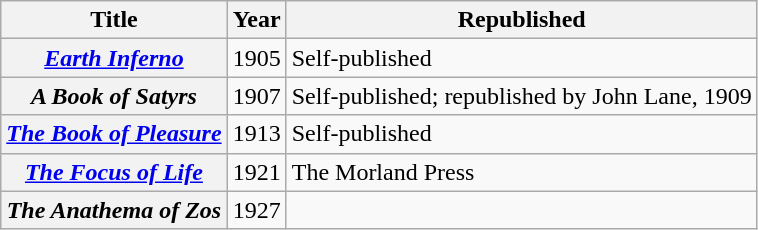<table class="wikitable plainrowheaders sortable">
<tr>
<th scope="col">Title</th>
<th scope="col">Year</th>
<th scope="col">Republished</th>
</tr>
<tr>
<th scope="row"><em><a href='#'>Earth Inferno</a></em></th>
<td>1905</td>
<td>Self-published</td>
</tr>
<tr>
<th scope="row"><em>A Book of Satyrs</em></th>
<td>1907</td>
<td>Self-published; republished by John Lane, 1909</td>
</tr>
<tr>
<th scope="row"><em><a href='#'>The Book of Pleasure</a></em></th>
<td>1913</td>
<td>Self-published</td>
</tr>
<tr>
<th scope="row"><em><a href='#'>The Focus of Life</a></em></th>
<td>1921</td>
<td>The Morland Press</td>
</tr>
<tr>
<th scope="row"><em>The Anathema of Zos</em></th>
<td>1927</td>
</tr>
</table>
